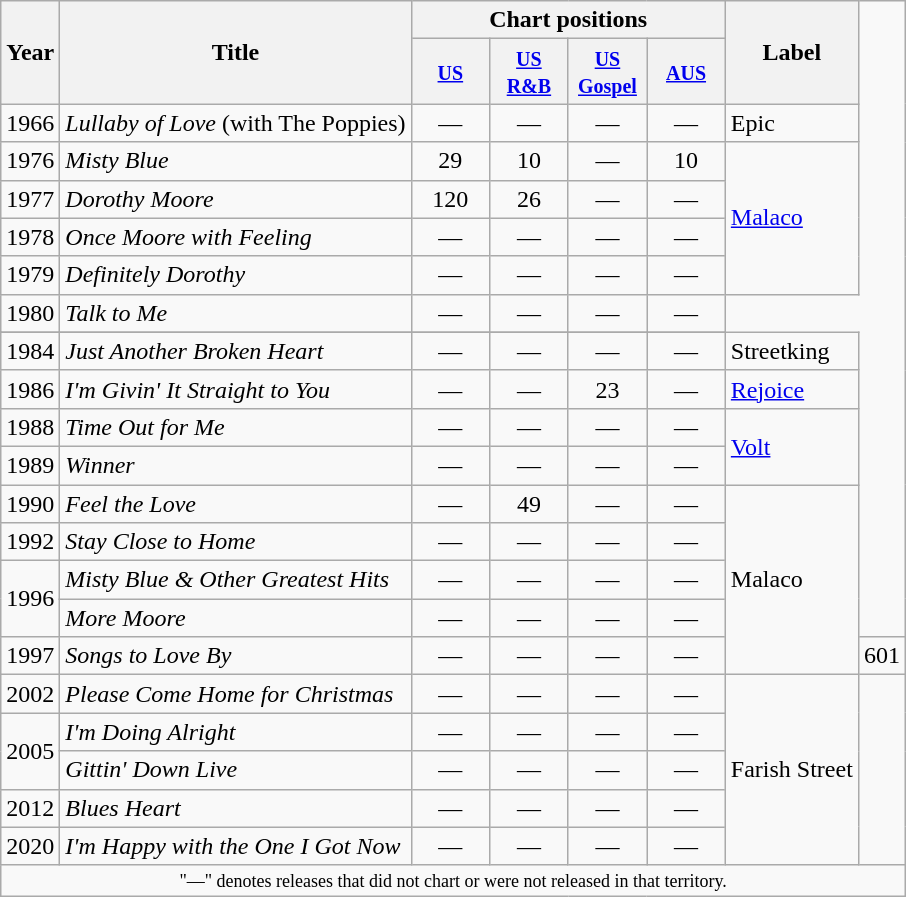<table class=wikitable>
<tr>
<th rowspan="2">Year</th>
<th rowspan="2">Title</th>
<th colspan="4">Chart positions</th>
<th rowspan="2">Label</th>
</tr>
<tr>
<th width="45"><small><a href='#'>US</a></small><br></th>
<th width="45"><small><a href='#'>US R&B</a></small><br></th>
<th width="45"><small><a href='#'>US Gospel</a></small><br></th>
<th width="45"><small><a href='#'>AUS</a></small><br></th>
</tr>
<tr>
<td rowspan="1">1966</td>
<td><em>Lullaby of Love</em> (with The Poppies)</td>
<td align="center">—</td>
<td align="center">—</td>
<td align="center">—</td>
<td align="center">—</td>
<td>Epic</td>
</tr>
<tr>
<td rowspan="1">1976</td>
<td><em>Misty Blue</em></td>
<td align="center">29</td>
<td align="center">10</td>
<td align="center">—</td>
<td align="center">10</td>
<td rowspan="4"><a href='#'>Malaco</a></td>
</tr>
<tr>
<td rowspan="1">1977</td>
<td><em>Dorothy Moore</em></td>
<td align="center">120</td>
<td align="center">26</td>
<td align="center">—</td>
<td align="center">—</td>
</tr>
<tr>
<td rowspan="1">1978</td>
<td><em>Once Moore with Feeling</em></td>
<td align="center">—</td>
<td align="center">—</td>
<td align="center">—</td>
<td align="center">—</td>
</tr>
<tr>
<td rowspan="1">1979</td>
<td><em>Definitely Dorothy</em></td>
<td align="center">—</td>
<td align="center">—</td>
<td align="center">—</td>
<td align="center">—</td>
</tr>
<tr>
<td rowspan="1">1980</td>
<td><em>Talk to Me</em></td>
<td align="center">—</td>
<td align="center">—</td>
<td align="center">—</td>
<td align="center">—</td>
</tr>
<tr>
</tr>
<tr>
<td rowspan="1">1984</td>
<td><em>Just Another Broken Heart</em></td>
<td align="center">—</td>
<td align="center">—</td>
<td align="center">—</td>
<td align="center">—</td>
<td>Streetking</td>
</tr>
<tr>
<td rowspan="1">1986</td>
<td><em>I'm Givin' It Straight to You</em></td>
<td align="center">—</td>
<td align="center">—</td>
<td align="center">23</td>
<td align="center">—</td>
<td><a href='#'>Rejoice</a></td>
</tr>
<tr>
<td rowspan="1">1988</td>
<td><em>Time Out for Me</em></td>
<td align="center">—</td>
<td align="center">—</td>
<td align="center">—</td>
<td align="center">—</td>
<td rowspan="2"><a href='#'>Volt</a></td>
</tr>
<tr>
<td rowspan="1">1989</td>
<td><em>Winner</em></td>
<td align="center">—</td>
<td align="center">—</td>
<td align="center">—</td>
<td align="center">—</td>
</tr>
<tr>
<td rowspan="1">1990</td>
<td><em>Feel the Love</em></td>
<td align="center">—</td>
<td align="center">49</td>
<td align="center">—</td>
<td align="center">—</td>
<td rowspan="5">Malaco</td>
</tr>
<tr>
<td rowspan="1">1992</td>
<td><em>Stay Close to Home</em></td>
<td align="center">—</td>
<td align="center">—</td>
<td align="center">—</td>
<td align="center">—</td>
</tr>
<tr>
<td rowspan="2">1996</td>
<td><em>Misty Blue & Other Greatest Hits</em></td>
<td align="center">—</td>
<td align="center">—</td>
<td align="center">—</td>
<td align="center">—</td>
</tr>
<tr>
<td><em>More Moore</em></td>
<td align="center">—</td>
<td align="center">—</td>
<td align="center">—</td>
<td align="center">—</td>
</tr>
<tr>
<td rowspan="1">1997</td>
<td><em>Songs to Love By</em></td>
<td align="center">—</td>
<td align="center">—</td>
<td align="center">—</td>
<td align="center">—</td>
<td>601</td>
</tr>
<tr>
<td rowspan="1">2002</td>
<td><em>Please Come Home for Christmas</em></td>
<td align="center">—</td>
<td align="center">—</td>
<td align="center">—</td>
<td align="center">—</td>
<td rowspan="5">Farish Street</td>
</tr>
<tr>
<td rowspan="2">2005</td>
<td><em>I'm Doing Alright</em></td>
<td align="center">—</td>
<td align="center">—</td>
<td align="center">—</td>
<td align="center">—</td>
</tr>
<tr>
<td><em>Gittin' Down Live</em></td>
<td align="center">—</td>
<td align="center">—</td>
<td align="center">—</td>
<td align="center">—</td>
</tr>
<tr>
<td rowspan="1">2012</td>
<td><em>Blues Heart</em></td>
<td align="center">—</td>
<td align="center">—</td>
<td align="center">—</td>
<td align="center">—</td>
</tr>
<tr>
<td rowspan="1">2020</td>
<td><em>I'm Happy with the One I Got Now</em></td>
<td align="center">—</td>
<td align="center">—</td>
<td align="center">—</td>
<td align="center">—</td>
</tr>
<tr>
<td colspan="10" style="text-align:center; font-size:9pt;">"—" denotes releases that did not chart or were not released in that territory.</td>
</tr>
</table>
